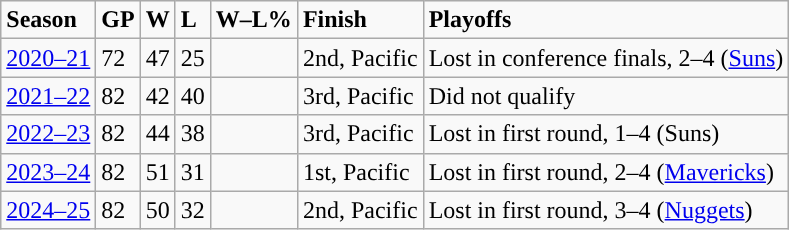<table class="wikitable">
<tr style="font-weight:bold; ">
<td>Season</td>
<td>GP</td>
<td>W</td>
<td>L</td>
<td>W–L%</td>
<td>Finish</td>
<td>Playoffs</td>
</tr>
<tr>
<td><a href='#'>2020–21</a></td>
<td>72</td>
<td>47</td>
<td>25</td>
<td></td>
<td>2nd, Pacific</td>
<td>Lost in conference finals, 2–4 (<a href='#'>Suns</a>)</td>
</tr>
<tr>
<td><a href='#'>2021–22</a></td>
<td>82</td>
<td>42</td>
<td>40</td>
<td></td>
<td>3rd, Pacific</td>
<td>Did not qualify</td>
</tr>
<tr>
<td><a href='#'>2022–23</a></td>
<td>82</td>
<td>44</td>
<td>38</td>
<td></td>
<td>3rd, Pacific</td>
<td>Lost in first round, 1–4 (Suns)</td>
</tr>
<tr>
<td><a href='#'>2023–24</a></td>
<td>82</td>
<td>51</td>
<td>31</td>
<td></td>
<td>1st, Pacific</td>
<td>Lost in first round, 2–4 (<a href='#'>Mavericks</a>)</td>
</tr>
<tr>
<td><a href='#'>2024–25</a></td>
<td>82</td>
<td>50</td>
<td>32</td>
<td></td>
<td>2nd, Pacific</td>
<td>Lost in first round, 3–4 (<a href='#'>Nuggets</a>)</td>
</tr>
</table>
